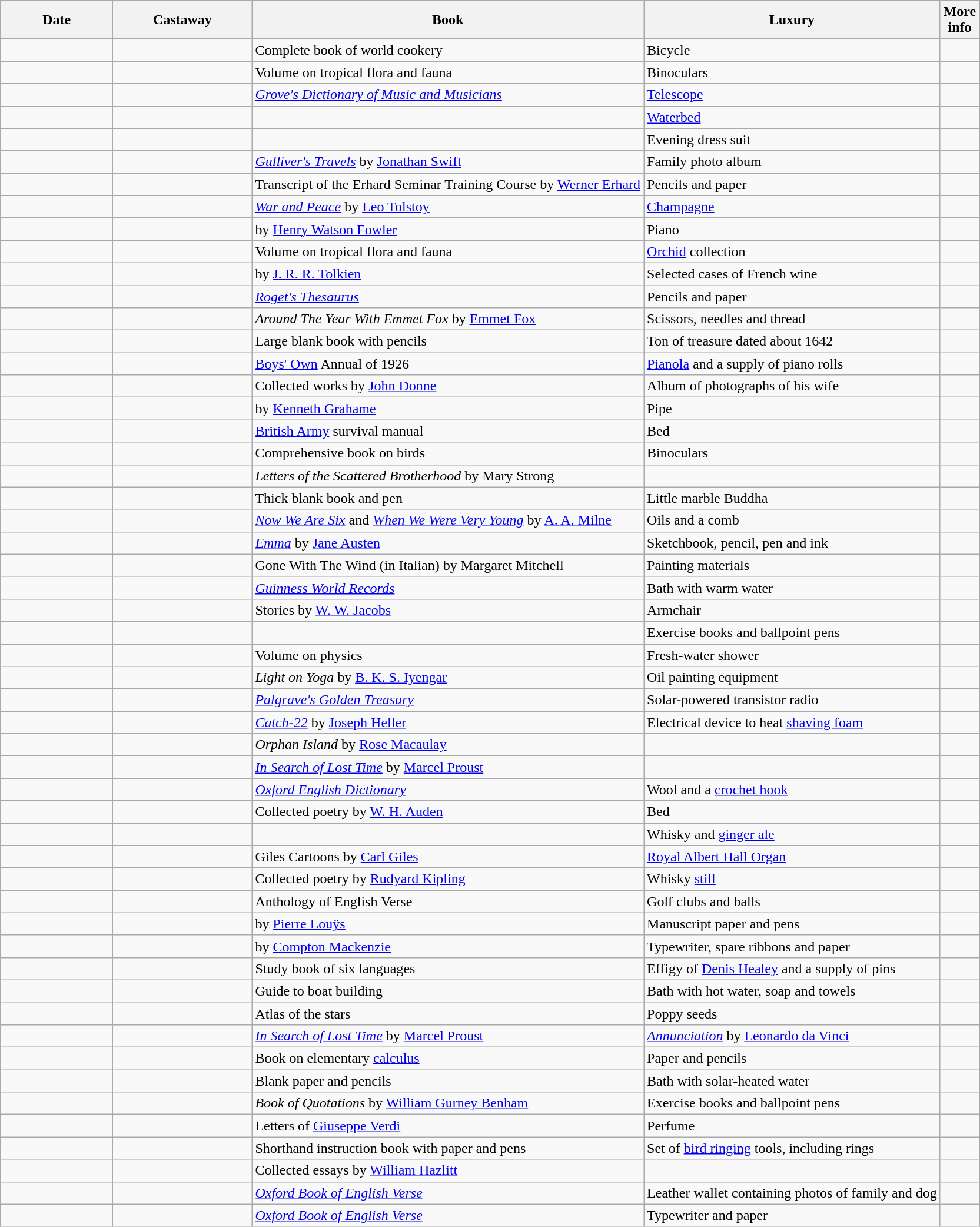<table class="wikitable sortable">
<tr>
<th width=120px>Date</th>
<th width=150px>Castaway</th>
<th>Book</th>
<th>Luxury</th>
<th class="unsortable">More<br>info</th>
</tr>
<tr>
<td></td>
<td></td>
<td>Complete book of world cookery</td>
<td>Bicycle</td>
<td></td>
</tr>
<tr>
<td></td>
<td></td>
<td>Volume on tropical flora and fauna</td>
<td>Binoculars</td>
<td></td>
</tr>
<tr>
<td></td>
<td></td>
<td><em><a href='#'>Grove's Dictionary of Music and Musicians</a></em></td>
<td><a href='#'>Telescope</a></td>
<td></td>
</tr>
<tr>
<td></td>
<td></td>
<td></td>
<td><a href='#'>Waterbed</a></td>
<td></td>
</tr>
<tr>
<td></td>
<td></td>
<td></td>
<td>Evening dress suit</td>
<td></td>
</tr>
<tr>
<td></td>
<td></td>
<td><em><a href='#'>Gulliver's Travels</a></em> by <a href='#'>Jonathan Swift</a></td>
<td>Family photo album</td>
<td></td>
</tr>
<tr>
<td></td>
<td></td>
<td>Transcript of the Erhard Seminar Training Course by <a href='#'>Werner Erhard</a></td>
<td>Pencils and paper</td>
<td></td>
</tr>
<tr>
<td></td>
<td></td>
<td><em><a href='#'>War and Peace</a></em> by <a href='#'>Leo Tolstoy</a></td>
<td><a href='#'>Champagne</a></td>
<td></td>
</tr>
<tr>
<td></td>
<td></td>
<td> by <a href='#'>Henry Watson Fowler</a></td>
<td>Piano</td>
<td></td>
</tr>
<tr>
<td></td>
<td></td>
<td>Volume on tropical flora and fauna</td>
<td><a href='#'>Orchid</a> collection</td>
<td></td>
</tr>
<tr>
<td></td>
<td></td>
<td>  by <a href='#'>J. R. R. Tolkien</a></td>
<td>Selected cases of French wine</td>
<td></td>
</tr>
<tr>
<td></td>
<td></td>
<td><em><a href='#'>Roget's Thesaurus</a></em></td>
<td>Pencils and paper</td>
<td></td>
</tr>
<tr>
<td></td>
<td></td>
<td><em>Around The Year With Emmet Fox</em> by <a href='#'>Emmet Fox</a></td>
<td>Scissors, needles and thread</td>
<td></td>
</tr>
<tr>
<td></td>
<td></td>
<td>Large blank book with pencils</td>
<td>Ton of treasure dated about 1642</td>
<td></td>
</tr>
<tr>
<td></td>
<td></td>
<td><a href='#'>Boys' Own</a> Annual of 1926</td>
<td><a href='#'>Pianola</a> and a supply of piano rolls</td>
<td></td>
</tr>
<tr>
<td></td>
<td></td>
<td>Collected works by <a href='#'>John Donne</a></td>
<td>Album of photographs of his wife</td>
<td></td>
</tr>
<tr>
<td></td>
<td></td>
<td> by <a href='#'>Kenneth Grahame</a></td>
<td>Pipe</td>
<td></td>
</tr>
<tr>
<td></td>
<td></td>
<td><a href='#'>British Army</a> survival manual</td>
<td>Bed</td>
<td></td>
</tr>
<tr>
<td></td>
<td></td>
<td>Comprehensive book on birds</td>
<td>Binoculars</td>
<td></td>
</tr>
<tr>
<td></td>
<td></td>
<td><em>Letters of the Scattered Brotherhood</em> by Mary Strong</td>
<td></td>
<td></td>
</tr>
<tr>
<td></td>
<td></td>
<td>Thick blank book and pen</td>
<td>Little marble Buddha</td>
<td></td>
</tr>
<tr>
<td></td>
<td></td>
<td><em><a href='#'>Now We Are Six</a></em>  and <em><a href='#'>When We Were Very Young</a></em> by <a href='#'>A. A. Milne</a></td>
<td>Oils and a comb</td>
<td></td>
</tr>
<tr>
<td></td>
<td></td>
<td><em><a href='#'>Emma</a></em> by <a href='#'>Jane Austen</a></td>
<td>Sketchbook, pencil, pen and ink</td>
<td></td>
</tr>
<tr>
<td></td>
<td></td>
<td>Gone With The Wind (in Italian) by Margaret Mitchell</td>
<td>Painting materials</td>
<td></td>
</tr>
<tr>
<td></td>
<td></td>
<td><em><a href='#'>Guinness World Records</a></em></td>
<td>Bath with warm water</td>
<td></td>
</tr>
<tr>
<td></td>
<td></td>
<td>Stories by <a href='#'>W. W. Jacobs</a></td>
<td>Armchair</td>
<td></td>
</tr>
<tr>
<td></td>
<td></td>
<td></td>
<td>Exercise books and ballpoint pens</td>
<td></td>
</tr>
<tr>
<td></td>
<td></td>
<td>Volume on physics</td>
<td>Fresh-water shower</td>
<td></td>
</tr>
<tr>
<td></td>
<td></td>
<td><em>Light on Yoga</em> by <a href='#'>B. K. S. Iyengar</a></td>
<td>Oil painting equipment</td>
<td></td>
</tr>
<tr>
<td></td>
<td></td>
<td><em><a href='#'>Palgrave's Golden Treasury</a></em></td>
<td>Solar-powered transistor radio</td>
<td></td>
</tr>
<tr>
<td></td>
<td></td>
<td><em><a href='#'>Catch-22</a></em> by <a href='#'>Joseph Heller</a></td>
<td>Electrical device to heat <a href='#'>shaving foam</a></td>
<td></td>
</tr>
<tr>
<td></td>
<td></td>
<td><em>Orphan Island</em> by <a href='#'>Rose Macaulay</a></td>
<td></td>
<td></td>
</tr>
<tr>
<td></td>
<td></td>
<td><em><a href='#'>In Search of Lost Time</a></em> by <a href='#'>Marcel Proust</a></td>
<td></td>
<td></td>
</tr>
<tr>
<td></td>
<td></td>
<td><em><a href='#'>Oxford English Dictionary</a></em></td>
<td>Wool and a <a href='#'>crochet hook</a></td>
<td></td>
</tr>
<tr>
<td></td>
<td></td>
<td>Collected poetry by <a href='#'>W. H. Auden</a></td>
<td>Bed</td>
<td></td>
</tr>
<tr>
<td></td>
<td></td>
<td></td>
<td>Whisky and <a href='#'>ginger ale</a></td>
<td></td>
</tr>
<tr>
<td></td>
<td></td>
<td>Giles Cartoons by <a href='#'>Carl Giles</a></td>
<td><a href='#'>Royal Albert Hall Organ</a></td>
<td></td>
</tr>
<tr>
<td></td>
<td></td>
<td>Collected poetry by <a href='#'>Rudyard Kipling</a></td>
<td>Whisky <a href='#'>still</a></td>
<td></td>
</tr>
<tr>
<td></td>
<td></td>
<td>Anthology of English Verse</td>
<td>Golf clubs and balls</td>
<td></td>
</tr>
<tr>
<td></td>
<td></td>
<td> by <a href='#'>Pierre Louÿs</a></td>
<td>Manuscript paper and pens</td>
<td></td>
</tr>
<tr>
<td></td>
<td></td>
<td> by <a href='#'>Compton Mackenzie</a></td>
<td>Typewriter, spare ribbons and paper</td>
<td></td>
</tr>
<tr>
<td></td>
<td></td>
<td>Study book of six languages</td>
<td>Effigy of <a href='#'>Denis Healey</a> and a supply of pins</td>
<td></td>
</tr>
<tr>
<td></td>
<td></td>
<td>Guide to boat building</td>
<td>Bath with hot water, soap and towels</td>
<td></td>
</tr>
<tr>
<td></td>
<td></td>
<td>Atlas of the stars</td>
<td>Poppy seeds</td>
<td></td>
</tr>
<tr>
<td></td>
<td></td>
<td><em><a href='#'>In Search of Lost Time</a></em> by <a href='#'>Marcel Proust</a></td>
<td><em><a href='#'>Annunciation</a></em> by <a href='#'>Leonardo da Vinci</a></td>
<td></td>
</tr>
<tr>
<td></td>
<td></td>
<td>Book on elementary <a href='#'>calculus</a></td>
<td>Paper and pencils</td>
<td></td>
</tr>
<tr>
<td></td>
<td></td>
<td>Blank paper and pencils</td>
<td>Bath with solar-heated water</td>
<td></td>
</tr>
<tr>
<td></td>
<td></td>
<td><em>Book of Quotations</em> by <a href='#'>William Gurney Benham</a></td>
<td>Exercise books and ballpoint pens</td>
<td></td>
</tr>
<tr>
<td></td>
<td></td>
<td>Letters of <a href='#'>Giuseppe Verdi</a></td>
<td>Perfume</td>
<td></td>
</tr>
<tr>
<td></td>
<td></td>
<td>Shorthand instruction book with paper and pens</td>
<td>Set of <a href='#'>bird ringing</a> tools, including rings</td>
<td></td>
</tr>
<tr>
<td></td>
<td></td>
<td>Collected essays by <a href='#'>William Hazlitt</a></td>
<td></td>
<td></td>
</tr>
<tr>
<td></td>
<td></td>
<td><em><a href='#'>Oxford Book of English Verse</a></em></td>
<td>Leather wallet containing photos of family and dog</td>
<td></td>
</tr>
<tr>
<td></td>
<td></td>
<td><em><a href='#'>Oxford Book of English Verse</a></em></td>
<td>Typewriter and paper</td>
<td></td>
</tr>
</table>
